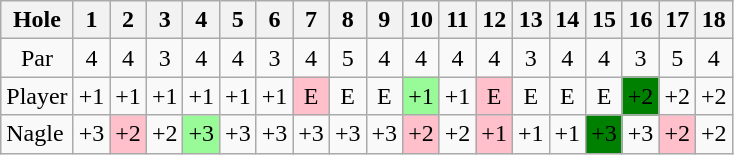<table class="wikitable" style="text-align:center">
<tr>
<th>Hole</th>
<th>1</th>
<th>2</th>
<th>3</th>
<th>4</th>
<th>5</th>
<th>6</th>
<th>7</th>
<th>8</th>
<th>9</th>
<th>10</th>
<th>11</th>
<th>12</th>
<th>13</th>
<th>14</th>
<th>15</th>
<th>16</th>
<th>17</th>
<th>18</th>
</tr>
<tr>
<td>Par</td>
<td>4</td>
<td>4</td>
<td>3</td>
<td>4</td>
<td>4</td>
<td>3</td>
<td>4</td>
<td>5</td>
<td>4</td>
<td>4</td>
<td>4</td>
<td>4</td>
<td>3</td>
<td>4</td>
<td>4</td>
<td>3</td>
<td>5</td>
<td>4</td>
</tr>
<tr>
<td align=left> Player</td>
<td>+1</td>
<td>+1</td>
<td>+1</td>
<td>+1</td>
<td>+1</td>
<td>+1</td>
<td style="background: Pink;">E</td>
<td>E</td>
<td>E</td>
<td style="background: PaleGreen;">+1</td>
<td>+1</td>
<td style="background: Pink;">E</td>
<td>E</td>
<td>E</td>
<td>E</td>
<td style="background: Green;">+2</td>
<td>+2</td>
<td>+2</td>
</tr>
<tr>
<td align=left> Nagle</td>
<td>+3</td>
<td style="background: Pink;">+2</td>
<td>+2</td>
<td style="background: PaleGreen;">+3</td>
<td>+3</td>
<td>+3</td>
<td>+3</td>
<td>+3</td>
<td>+3</td>
<td style="background: Pink;">+2</td>
<td>+2</td>
<td style="background: Pink;">+1</td>
<td>+1</td>
<td>+1</td>
<td style="background: Green;">+3</td>
<td>+3</td>
<td style="background: Pink;">+2</td>
<td>+2</td>
</tr>
</table>
